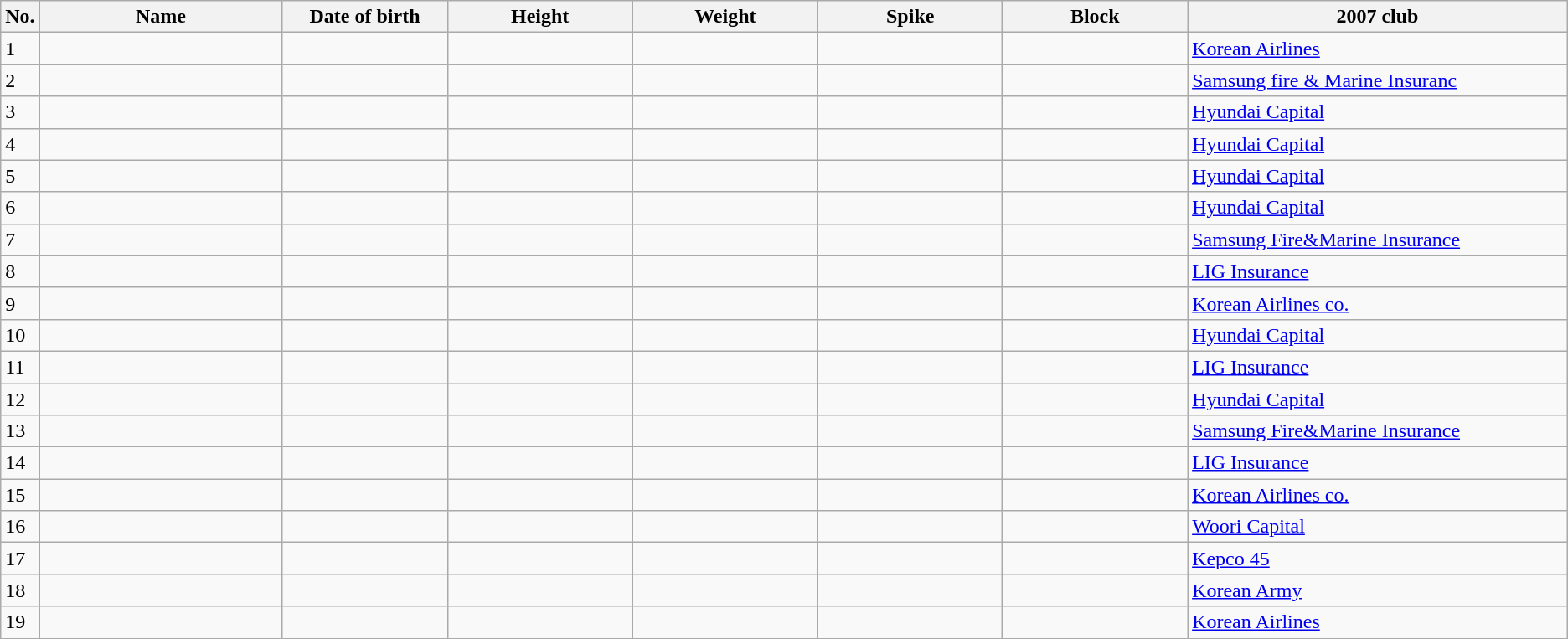<table class="wikitable sortable" style=font-size:100%; text-align:center;>
<tr>
<th>No.</th>
<th style=width:12em>Name</th>
<th style=width:8em>Date of birth</th>
<th style=width:9em>Height</th>
<th style=width:9em>Weight</th>
<th style=width:9em>Spike</th>
<th style=width:9em>Block</th>
<th style=width:19em>2007 club</th>
</tr>
<tr>
<td>1</td>
<td align=left></td>
<td align=right></td>
<td></td>
<td></td>
<td></td>
<td></td>
<td align=left><a href='#'>Korean Airlines</a></td>
</tr>
<tr>
<td>2</td>
<td align=left></td>
<td align=right></td>
<td></td>
<td></td>
<td></td>
<td></td>
<td align=left><a href='#'>Samsung fire & Marine Insuranc</a></td>
</tr>
<tr>
<td>3</td>
<td align=left></td>
<td align=right></td>
<td></td>
<td></td>
<td></td>
<td></td>
<td align=left><a href='#'>Hyundai Capital</a></td>
</tr>
<tr>
<td>4</td>
<td align=left></td>
<td align=right></td>
<td></td>
<td></td>
<td></td>
<td></td>
<td align=left><a href='#'>Hyundai Capital</a></td>
</tr>
<tr>
<td>5</td>
<td align=left></td>
<td align=right></td>
<td></td>
<td></td>
<td></td>
<td></td>
<td align=left><a href='#'>Hyundai Capital</a></td>
</tr>
<tr>
<td>6</td>
<td align=left></td>
<td align=right></td>
<td></td>
<td></td>
<td></td>
<td></td>
<td align=left><a href='#'>Hyundai Capital</a></td>
</tr>
<tr>
<td>7</td>
<td align=left></td>
<td align=right></td>
<td></td>
<td></td>
<td></td>
<td></td>
<td align=left><a href='#'>Samsung Fire&Marine Insurance</a></td>
</tr>
<tr>
<td>8</td>
<td align=left></td>
<td align=right></td>
<td></td>
<td></td>
<td></td>
<td></td>
<td align=left><a href='#'>LIG Insurance</a></td>
</tr>
<tr>
<td>9</td>
<td align=left></td>
<td align=right></td>
<td></td>
<td></td>
<td></td>
<td></td>
<td align=left><a href='#'>Korean Airlines co.</a></td>
</tr>
<tr>
<td>10</td>
<td align=left></td>
<td align=right></td>
<td></td>
<td></td>
<td></td>
<td></td>
<td align=left><a href='#'>Hyundai Capital</a></td>
</tr>
<tr>
<td>11</td>
<td align=left></td>
<td align=right></td>
<td></td>
<td></td>
<td></td>
<td></td>
<td align=left><a href='#'>LIG Insurance</a></td>
</tr>
<tr>
<td>12</td>
<td align=left></td>
<td align=right></td>
<td></td>
<td></td>
<td></td>
<td></td>
<td align=left><a href='#'>Hyundai Capital</a></td>
</tr>
<tr>
<td>13</td>
<td align=left></td>
<td align=right></td>
<td></td>
<td></td>
<td></td>
<td></td>
<td align=left><a href='#'>Samsung Fire&Marine Insurance</a></td>
</tr>
<tr>
<td>14</td>
<td align=left></td>
<td align=right></td>
<td></td>
<td></td>
<td></td>
<td></td>
<td align=left><a href='#'>LIG Insurance</a></td>
</tr>
<tr>
<td>15</td>
<td align=left></td>
<td align=right></td>
<td></td>
<td></td>
<td></td>
<td></td>
<td align=left><a href='#'>Korean Airlines co.</a></td>
</tr>
<tr>
<td>16</td>
<td align=left></td>
<td align=right></td>
<td></td>
<td></td>
<td></td>
<td></td>
<td align=left><a href='#'>Woori Capital</a></td>
</tr>
<tr>
<td>17</td>
<td align=left></td>
<td align=right></td>
<td></td>
<td></td>
<td></td>
<td></td>
<td align=left><a href='#'>Kepco 45</a></td>
</tr>
<tr>
<td>18</td>
<td align=left></td>
<td align=right></td>
<td></td>
<td></td>
<td></td>
<td></td>
<td align=left><a href='#'>Korean Army</a></td>
</tr>
<tr>
<td>19</td>
<td align=left></td>
<td align=right></td>
<td></td>
<td></td>
<td></td>
<td></td>
<td align=left><a href='#'>Korean Airlines</a></td>
</tr>
</table>
